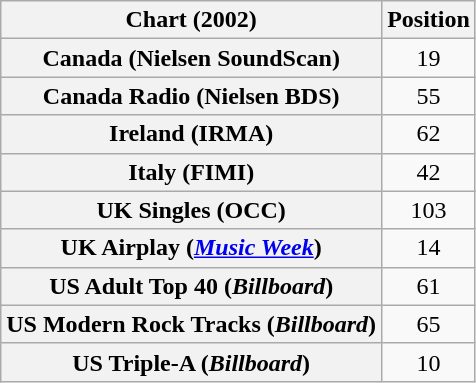<table class="wikitable sortable plainrowheaders" style="text-align:center">
<tr>
<th>Chart (2002)</th>
<th>Position</th>
</tr>
<tr>
<th scope="row">Canada (Nielsen SoundScan)</th>
<td>19</td>
</tr>
<tr>
<th scope="row">Canada Radio (Nielsen BDS)</th>
<td>55</td>
</tr>
<tr>
<th scope="row">Ireland (IRMA)</th>
<td>62</td>
</tr>
<tr>
<th scope="row">Italy (FIMI)</th>
<td>42</td>
</tr>
<tr>
<th scope="row">UK Singles (OCC)</th>
<td>103</td>
</tr>
<tr>
<th scope="row">UK Airplay (<em><a href='#'>Music Week</a></em>)</th>
<td>14</td>
</tr>
<tr>
<th scope="row">US Adult Top 40 (<em>Billboard</em>)</th>
<td>61</td>
</tr>
<tr>
<th scope="row">US Modern Rock Tracks (<em>Billboard</em>)</th>
<td>65</td>
</tr>
<tr>
<th scope="row">US Triple-A (<em>Billboard</em>)</th>
<td>10</td>
</tr>
</table>
